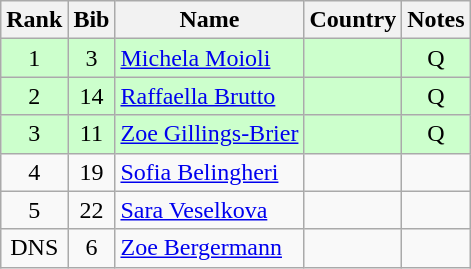<table class="wikitable" style="text-align:center;">
<tr>
<th>Rank</th>
<th>Bib</th>
<th>Name</th>
<th>Country</th>
<th>Notes</th>
</tr>
<tr bgcolor="#ccffcc">
<td>1</td>
<td>3</td>
<td align=left><a href='#'>Michela Moioli</a></td>
<td align=left></td>
<td>Q</td>
</tr>
<tr bgcolor="#ccffcc">
<td>2</td>
<td>14</td>
<td align=left><a href='#'>Raffaella Brutto</a></td>
<td align=left></td>
<td>Q</td>
</tr>
<tr bgcolor="#ccffcc">
<td>3</td>
<td>11</td>
<td align=left><a href='#'>Zoe Gillings-Brier</a></td>
<td align=left></td>
<td>Q</td>
</tr>
<tr>
<td>4</td>
<td>19</td>
<td align=left><a href='#'>Sofia Belingheri</a></td>
<td align=left></td>
<td></td>
</tr>
<tr>
<td>5</td>
<td>22</td>
<td align=left><a href='#'>Sara Veselkova</a></td>
<td align=left></td>
<td></td>
</tr>
<tr>
<td>DNS</td>
<td>6</td>
<td align=left><a href='#'>Zoe Bergermann</a></td>
<td align=left></td>
<td></td>
</tr>
</table>
